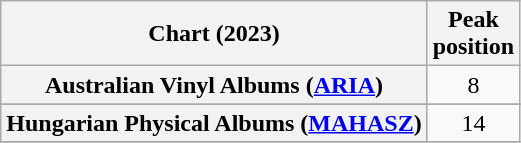<table class="wikitable sortable plainrowheaders" style="text-align:center">
<tr>
<th scope="col">Chart (2023)</th>
<th scope="col">Peak<br>position</th>
</tr>
<tr>
<th scope="row">Australian Vinyl Albums (<a href='#'>ARIA</a>)</th>
<td>8</td>
</tr>
<tr>
</tr>
<tr>
</tr>
<tr>
<th scope="row">Hungarian Physical Albums (<a href='#'>MAHASZ</a>)</th>
<td>14</td>
</tr>
<tr>
</tr>
</table>
